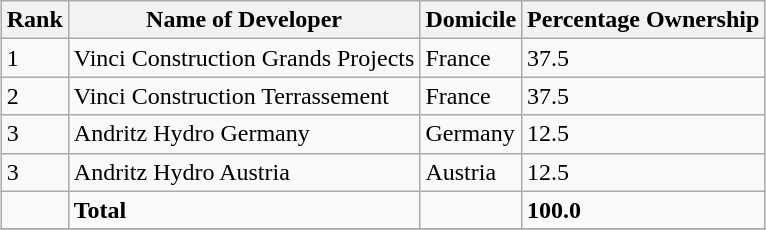<table class="wikitable sortable" style="margin: 0.5em auto">
<tr>
<th>Rank</th>
<th>Name of Developer</th>
<th>Domicile</th>
<th>Percentage Ownership</th>
</tr>
<tr>
<td>1</td>
<td>Vinci Construction Grands Projects</td>
<td>France</td>
<td>37.5</td>
</tr>
<tr>
<td>2</td>
<td>Vinci Construction Terrassement</td>
<td>France</td>
<td>37.5</td>
</tr>
<tr>
<td>3</td>
<td>Andritz Hydro Germany</td>
<td>Germany</td>
<td>12.5</td>
</tr>
<tr>
<td>3</td>
<td>Andritz Hydro Austria</td>
<td>Austria</td>
<td>12.5</td>
</tr>
<tr>
<td></td>
<td><strong>Total</strong></td>
<td></td>
<td><strong>100.0</strong></td>
</tr>
<tr>
</tr>
</table>
